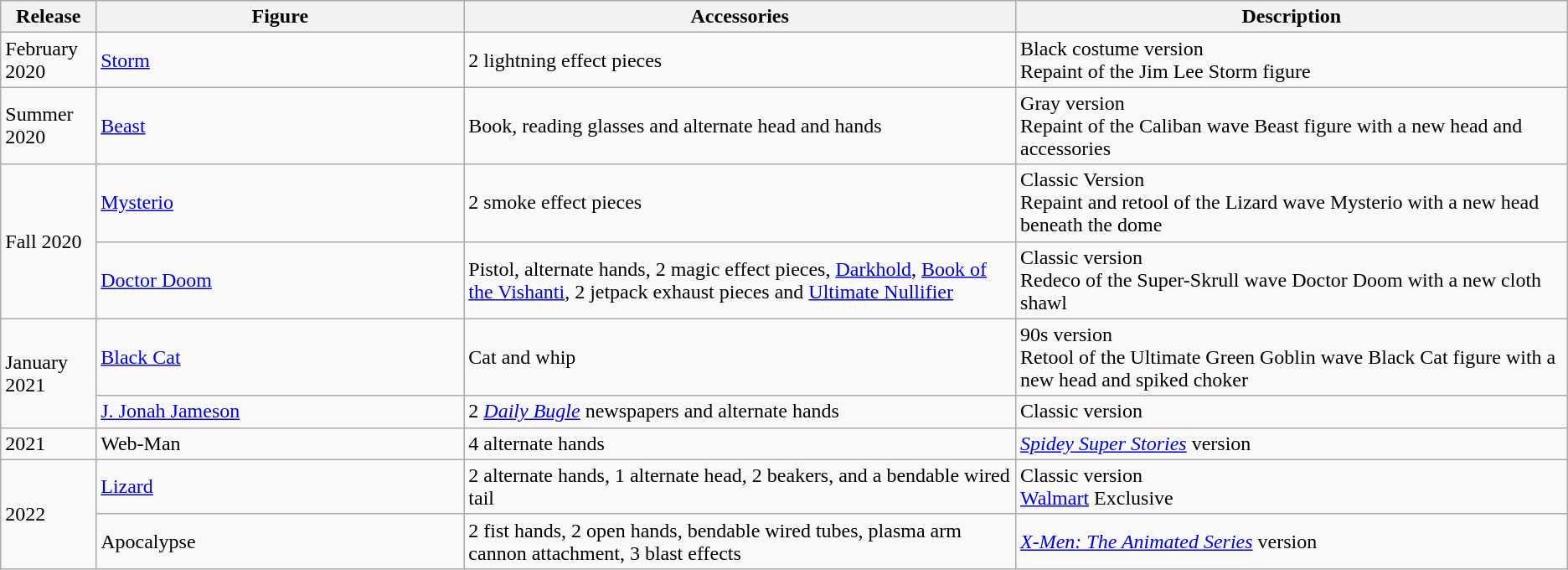<table class="wikitable">
<tr>
<th width="5%"><strong>Release</strong></th>
<th width="20%"><strong>Figure</strong></th>
<th width="30%"><strong>Accessories</strong></th>
<th width="30%"><strong>Description</strong></th>
</tr>
<tr>
<td>February 2020</td>
<td><a href='#'>Storm</a></td>
<td>2 lightning effect pieces</td>
<td>Black costume version<br>Repaint of the Jim Lee Storm figure</td>
</tr>
<tr>
<td>Summer 2020</td>
<td><a href='#'>Beast</a></td>
<td>Book, reading glasses and alternate head and hands</td>
<td>Gray version<br>Repaint of the Caliban wave Beast figure with a new head and accessories</td>
</tr>
<tr>
<td rowspan="2">Fall 2020</td>
<td><a href='#'>Mysterio</a></td>
<td>2 smoke effect pieces</td>
<td>Classic Version<br>Repaint and retool of the Lizard wave Mysterio with a new head beneath the dome</td>
</tr>
<tr>
<td><a href='#'>Doctor Doom</a></td>
<td>Pistol, alternate hands, 2 magic effect pieces, <a href='#'>Darkhold</a>, <a href='#'>Book of the Vishanti</a>, 2 jetpack exhaust pieces and <a href='#'>Ultimate Nullifier</a></td>
<td>Classic version<br>Redeco of the Super-Skrull wave Doctor Doom with a new cloth shawl</td>
</tr>
<tr>
<td rowspan="2">January 2021</td>
<td><a href='#'>Black Cat</a></td>
<td>Cat and whip</td>
<td>90s version<br>Retool of the Ultimate Green Goblin wave Black Cat figure with a new head and spiked choker</td>
</tr>
<tr>
<td><a href='#'>J. Jonah Jameson</a></td>
<td>2 <em><a href='#'>Daily Bugle</a></em> newspapers and alternate hands</td>
<td>Classic version</td>
</tr>
<tr>
<td>2021</td>
<td>Web-Man</td>
<td>4 alternate hands</td>
<td><em><a href='#'>Spidey Super Stories</a></em> version</td>
</tr>
<tr>
<td rowspan="2">2022</td>
<td><a href='#'>Lizard</a></td>
<td>2 alternate hands, 1 alternate head, 2 beakers, and a bendable wired tail</td>
<td>Classic version<br><a href='#'>Walmart</a> Exclusive</td>
</tr>
<tr>
<td>Apocalypse</td>
<td>2 fist hands, 2 open hands, bendable wired tubes, plasma arm cannon attachment, 3 blast effects</td>
<td><em><a href='#'>X-Men: The Animated Series</a></em> version</td>
</tr>
</table>
